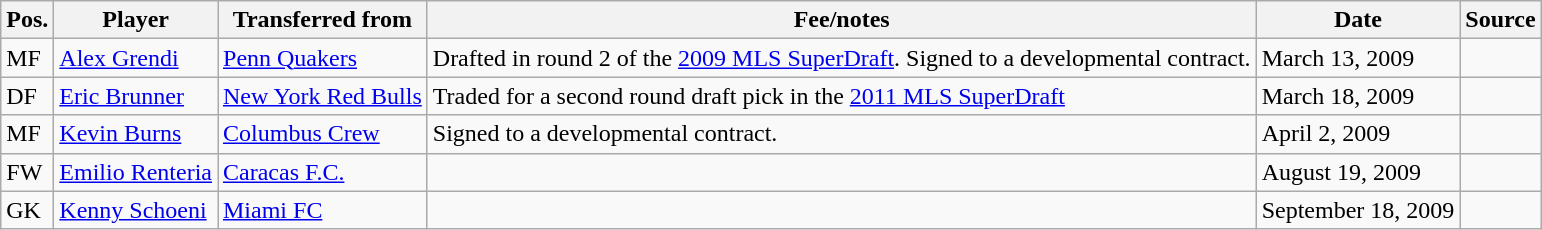<table class="wikitable sortable" style="text-align: left">
<tr>
<th><strong>Pos.</strong></th>
<th><strong>Player</strong></th>
<th><strong>Transferred from</strong></th>
<th><strong>Fee/notes</strong></th>
<th><strong>Date</strong></th>
<th><strong>Source</strong></th>
</tr>
<tr>
<td>MF</td>
<td> <a href='#'>Alex Grendi</a></td>
<td> <a href='#'>Penn Quakers</a></td>
<td>Drafted in round 2 of the <a href='#'>2009 MLS SuperDraft</a>. Signed to a developmental contract.</td>
<td>March 13, 2009</td>
<td align=center></td>
</tr>
<tr>
<td>DF</td>
<td> <a href='#'>Eric Brunner</a></td>
<td> <a href='#'>New York Red Bulls</a></td>
<td>Traded for a second round draft pick in the <a href='#'>2011 MLS SuperDraft</a></td>
<td>March 18, 2009</td>
<td align=center></td>
</tr>
<tr>
<td>MF</td>
<td> <a href='#'>Kevin Burns</a></td>
<td> <a href='#'>Columbus Crew</a></td>
<td>Signed to a developmental contract.</td>
<td>April 2, 2009</td>
<td align=center></td>
</tr>
<tr>
<td>FW</td>
<td> <a href='#'>Emilio Renteria</a></td>
<td> <a href='#'>Caracas F.C.</a></td>
<td></td>
<td>August 19, 2009</td>
<td align=center></td>
</tr>
<tr>
<td>GK</td>
<td> <a href='#'>Kenny Schoeni</a></td>
<td> <a href='#'>Miami FC</a></td>
<td></td>
<td>September 18, 2009</td>
<td align=center></td>
</tr>
</table>
